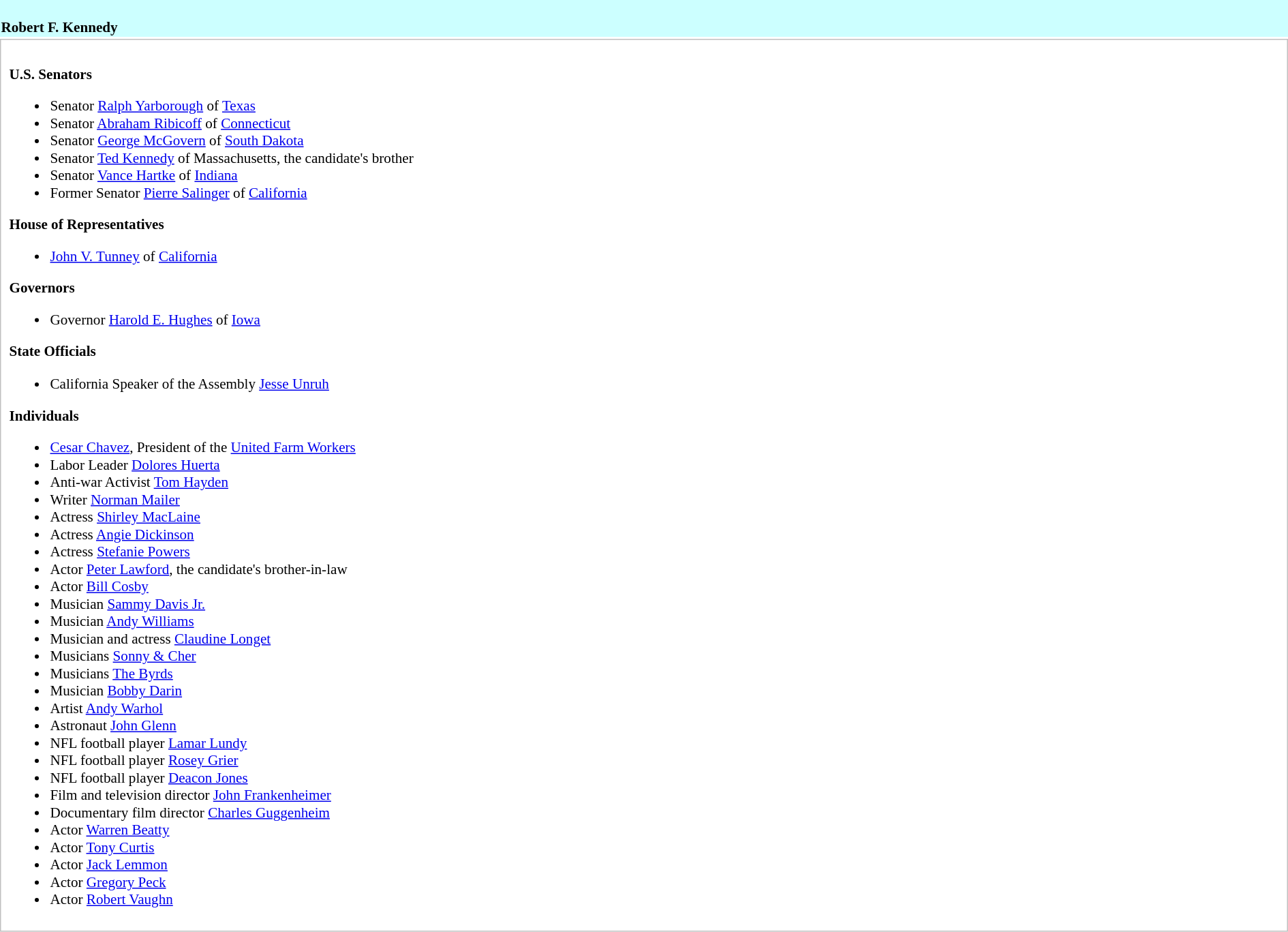<table class="collapsible collapsed" style="width:100%;font-size:88%;text-align:left; border:0; margin-top:0.2em;">
<tr>
<th style="background:#cff; font-weight:normal;"><br><strong>Robert F. Kennedy</strong></th>
</tr>
<tr>
<td style="border:solid 1px silver; padding:8px; background:white;"><br><strong>U.S. Senators</strong><ul><li>Senator <a href='#'>Ralph Yarborough</a> of <a href='#'>Texas</a></li><li>Senator <a href='#'>Abraham Ribicoff</a> of <a href='#'>Connecticut</a></li><li>Senator <a href='#'>George McGovern</a> of <a href='#'>South Dakota</a></li><li>Senator <a href='#'>Ted Kennedy</a> of Massachusetts, the candidate's brother</li><li>Senator <a href='#'>Vance Hartke</a> of <a href='#'>Indiana</a></li><li>Former Senator <a href='#'>Pierre Salinger</a> of <a href='#'>California</a></li></ul><strong>House of Representatives</strong><ul><li><a href='#'>John V. Tunney</a> of <a href='#'>California</a></li></ul><strong>Governors</strong><ul><li>Governor <a href='#'>Harold E. Hughes</a> of <a href='#'>Iowa</a></li></ul><strong>State Officials</strong><ul><li>California Speaker of the Assembly <a href='#'>Jesse Unruh</a></li></ul><strong>Individuals</strong><ul><li><a href='#'>Cesar Chavez</a>, President of the <a href='#'>United Farm Workers</a></li><li>Labor Leader <a href='#'>Dolores Huerta</a></li><li>Anti-war Activist <a href='#'>Tom Hayden</a></li><li>Writer <a href='#'>Norman Mailer</a></li><li>Actress <a href='#'>Shirley MacLaine</a></li><li>Actress <a href='#'>Angie Dickinson</a></li><li>Actress <a href='#'>Stefanie Powers</a></li><li>Actor <a href='#'>Peter Lawford</a>, the candidate's brother-in-law</li><li>Actor <a href='#'>Bill Cosby</a></li><li>Musician <a href='#'>Sammy Davis Jr.</a></li><li>Musician <a href='#'>Andy Williams</a></li><li>Musician and actress <a href='#'>Claudine Longet</a></li><li>Musicians <a href='#'>Sonny & Cher</a></li><li>Musicians <a href='#'>The Byrds</a></li><li>Musician <a href='#'>Bobby Darin</a></li><li>Artist <a href='#'>Andy Warhol</a></li><li>Astronaut <a href='#'>John Glenn</a></li><li>NFL football player <a href='#'>Lamar Lundy</a></li><li>NFL football player <a href='#'>Rosey Grier</a></li><li>NFL football player <a href='#'>Deacon Jones</a></li><li>Film and television director <a href='#'>John Frankenheimer</a></li><li>Documentary film director <a href='#'>Charles Guggenheim</a></li><li>Actor <a href='#'>Warren Beatty</a></li><li>Actor <a href='#'>Tony Curtis</a></li><li>Actor <a href='#'>Jack Lemmon</a></li><li>Actor <a href='#'>Gregory Peck</a></li><li>Actor <a href='#'>Robert Vaughn</a></li></ul></td>
</tr>
<tr>
<td style="text-align:center;"></td>
</tr>
</table>
